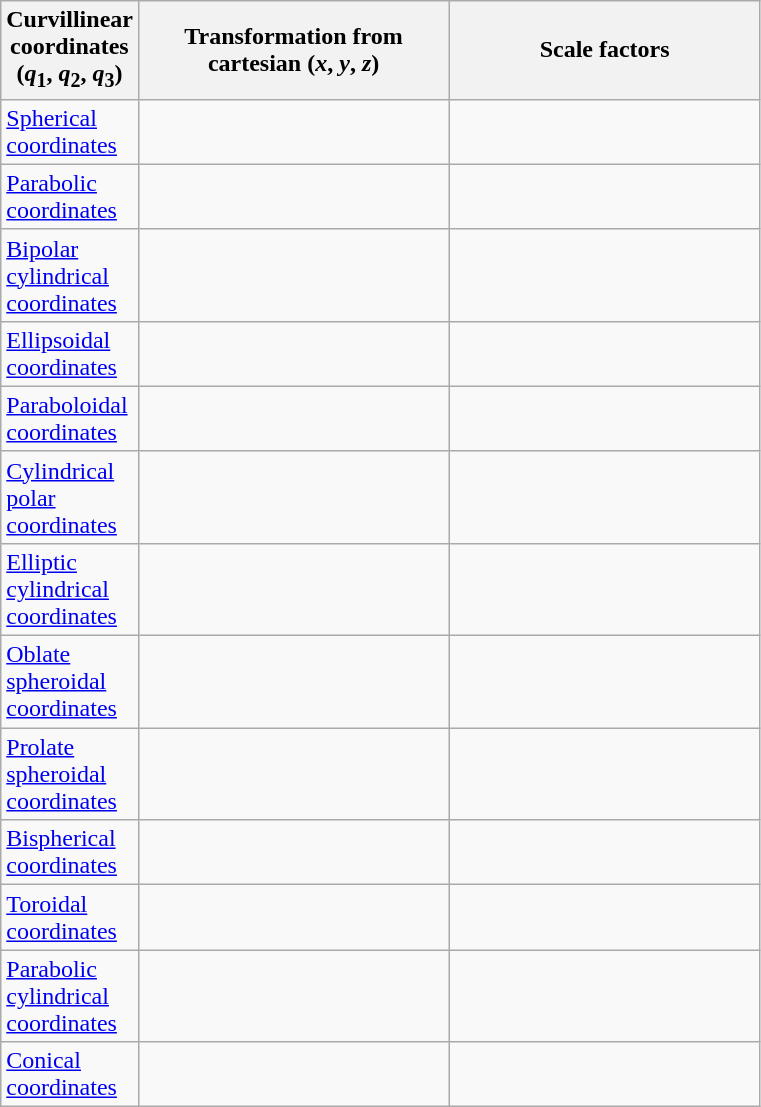<table class="wikitable">
<tr>
<th scope=col width="20px">Curvillinear coordinates (<em>q</em><sub>1</sub>, <em>q</em><sub>2</sub>, <em>q</em><sub>3</sub>)</th>
<th scope=col width="200px">Transformation from cartesian (<em>x</em>, <em>y</em>, <em>z</em>)</th>
<th scope=col width="200px">Scale factors</th>
</tr>
<tr>
<td><a href='#'>Spherical coordinates</a><br></td>
<td></td>
<td></td>
</tr>
<tr>
<td><a href='#'>Parabolic coordinates</a><br></td>
<td></td>
<td></td>
</tr>
<tr>
<td><a href='#'>Bipolar cylindrical coordinates</a><br></td>
<td></td>
<td></td>
</tr>
<tr>
<td><a href='#'>Ellipsoidal coordinates</a><br></td>
<td><br></td>
<td></td>
</tr>
<tr>
<td><a href='#'>Paraboloidal coordinates</a><br></td>
<td><br></td>
<td></td>
</tr>
<tr>
<td><a href='#'>Cylindrical polar coordinates</a><br></td>
<td></td>
<td></td>
</tr>
<tr>
<td><a href='#'>Elliptic cylindrical coordinates</a><br></td>
<td></td>
<td></td>
</tr>
<tr>
<td><a href='#'>Oblate spheroidal coordinates</a><br></td>
<td></td>
<td></td>
</tr>
<tr>
<td><a href='#'>Prolate spheroidal coordinates</a><br></td>
<td></td>
<td></td>
</tr>
<tr>
<td><a href='#'>Bispherical coordinates</a><br></td>
<td></td>
<td></td>
</tr>
<tr>
<td><a href='#'>Toroidal coordinates</a><br></td>
<td></td>
<td></td>
</tr>
<tr>
<td><a href='#'>Parabolic cylindrical coordinates</a><br></td>
<td></td>
<td></td>
</tr>
<tr>
<td><a href='#'>Conical coordinates</a><br></td>
<td></td>
<td></td>
</tr>
</table>
